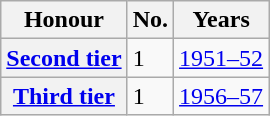<table class="wikitable plainrowheaders">
<tr>
<th scope=col>Honour</th>
<th scope=col>No.</th>
<th scope=col>Years</th>
</tr>
<tr>
<th scope=row><a href='#'>Second tier</a></th>
<td>1</td>
<td><a href='#'>1951–52</a></td>
</tr>
<tr>
<th scope=row><a href='#'>Third tier</a></th>
<td>1</td>
<td><a href='#'>1956–57</a></td>
</tr>
</table>
